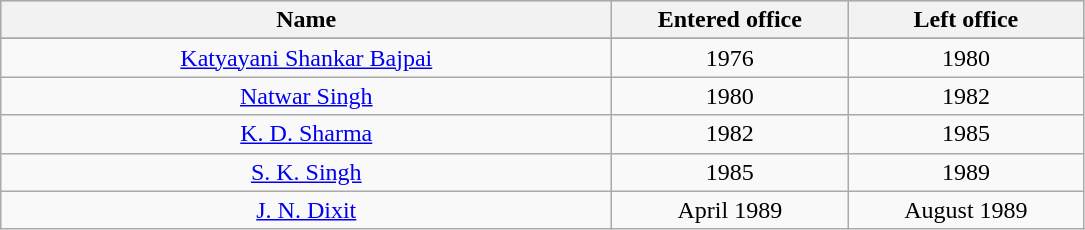<table class="wikitable" style="text-align:center">
<tr style="background:#cccccc">
<th scope="col" style="width: 400px;">Name</th>
<th scope="col" style="width: 150px;">Entered office</th>
<th scope="col" style="width: 150px;">Left office</th>
</tr>
<tr>
</tr>
<tr>
<td><a href='#'>Katyayani Shankar Bajpai</a></td>
<td>1976</td>
<td>1980</td>
</tr>
<tr>
<td><a href='#'>Natwar Singh</a></td>
<td>1980</td>
<td>1982</td>
</tr>
<tr>
<td><a href='#'>K. D. Sharma</a></td>
<td>1982</td>
<td>1985</td>
</tr>
<tr>
<td><a href='#'>S. K. Singh</a></td>
<td>1985</td>
<td>1989</td>
</tr>
<tr>
<td><a href='#'>J. N. Dixit</a></td>
<td>April 1989</td>
<td>August 1989</td>
</tr>
</table>
